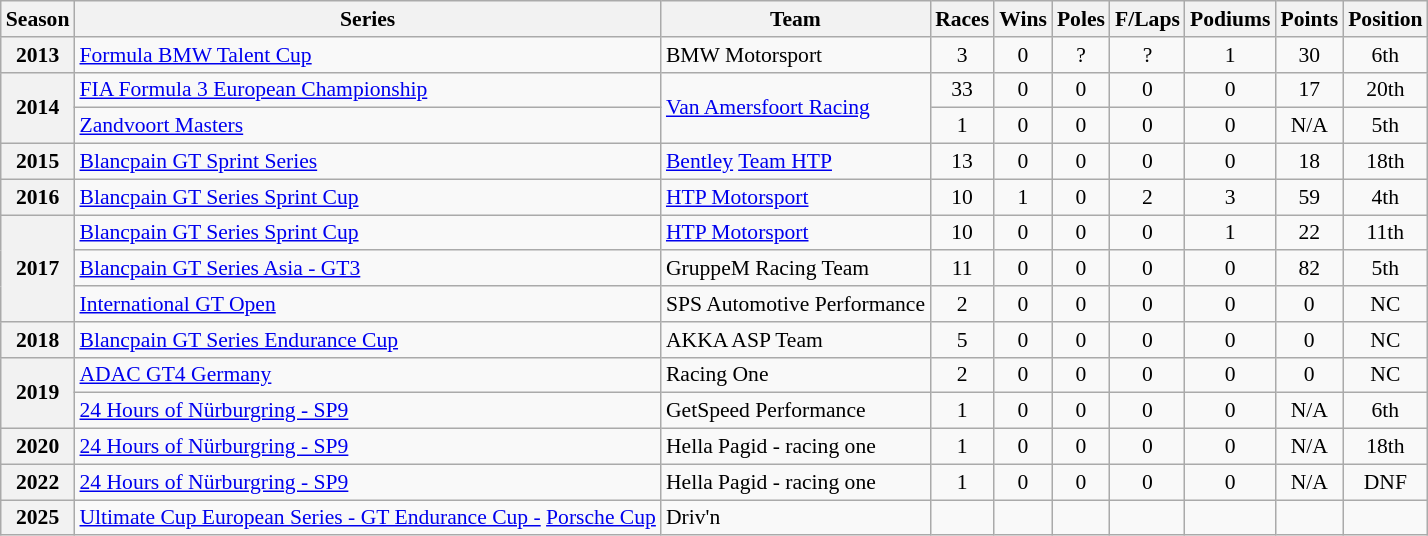<table class="wikitable" style="font-size: 90%; text-align:center">
<tr>
<th>Season</th>
<th>Series</th>
<th>Team</th>
<th>Races</th>
<th>Wins</th>
<th>Poles</th>
<th>F/Laps</th>
<th>Podiums</th>
<th>Points</th>
<th>Position</th>
</tr>
<tr>
<th>2013</th>
<td align=left><a href='#'>Formula BMW Talent Cup</a></td>
<td align=left>BMW Motorsport</td>
<td>3</td>
<td>0</td>
<td>?</td>
<td>?</td>
<td>1</td>
<td>30</td>
<td>6th</td>
</tr>
<tr>
<th rowspan="2">2014</th>
<td align=left><a href='#'>FIA Formula 3 European Championship</a></td>
<td rowspan="2" align=left><a href='#'>Van Amersfoort Racing</a></td>
<td>33</td>
<td>0</td>
<td>0</td>
<td>0</td>
<td>0</td>
<td>17</td>
<td>20th</td>
</tr>
<tr>
<td align=left><a href='#'>Zandvoort Masters</a></td>
<td>1</td>
<td>0</td>
<td>0</td>
<td>0</td>
<td>0</td>
<td>N/A</td>
<td>5th</td>
</tr>
<tr>
<th>2015</th>
<td align=left><a href='#'>Blancpain GT Sprint Series</a></td>
<td align=left><a href='#'>Bentley</a> <a href='#'>Team HTP</a></td>
<td>13</td>
<td>0</td>
<td>0</td>
<td>0</td>
<td>0</td>
<td>18</td>
<td>18th</td>
</tr>
<tr>
<th>2016</th>
<td align=left><a href='#'>Blancpain GT Series Sprint Cup</a></td>
<td align=left><a href='#'>HTP Motorsport</a></td>
<td>10</td>
<td>1</td>
<td>0</td>
<td>2</td>
<td>3</td>
<td>59</td>
<td>4th</td>
</tr>
<tr>
<th rowspan="3">2017</th>
<td align=left><a href='#'>Blancpain GT Series Sprint Cup</a></td>
<td align=left><a href='#'>HTP Motorsport</a></td>
<td>10</td>
<td>0</td>
<td>0</td>
<td>0</td>
<td>1</td>
<td>22</td>
<td>11th</td>
</tr>
<tr>
<td align=left><a href='#'>Blancpain GT Series Asia - GT3</a></td>
<td align=left>GruppeM Racing Team</td>
<td>11</td>
<td>0</td>
<td>0</td>
<td>0</td>
<td>0</td>
<td>82</td>
<td>5th</td>
</tr>
<tr>
<td align=left><a href='#'>International GT Open</a></td>
<td align=left>SPS Automotive Performance</td>
<td>2</td>
<td>0</td>
<td>0</td>
<td>0</td>
<td>0</td>
<td>0</td>
<td>NC</td>
</tr>
<tr>
<th>2018</th>
<td align=left><a href='#'>Blancpain GT Series Endurance Cup</a></td>
<td align=left>AKKA ASP Team</td>
<td>5</td>
<td>0</td>
<td>0</td>
<td>0</td>
<td>0</td>
<td>0</td>
<td>NC</td>
</tr>
<tr>
<th rowspan="2">2019</th>
<td align=left><a href='#'>ADAC GT4 Germany</a></td>
<td align=left>Racing One</td>
<td>2</td>
<td>0</td>
<td>0</td>
<td>0</td>
<td>0</td>
<td>0</td>
<td>NC</td>
</tr>
<tr>
<td align=left><a href='#'>24 Hours of Nürburgring - SP9</a></td>
<td align=left>GetSpeed Performance</td>
<td>1</td>
<td>0</td>
<td>0</td>
<td>0</td>
<td>0</td>
<td>N/A</td>
<td>6th</td>
</tr>
<tr>
<th>2020</th>
<td align=left><a href='#'>24 Hours of Nürburgring - SP9</a></td>
<td align=left>Hella Pagid - racing one</td>
<td>1</td>
<td>0</td>
<td>0</td>
<td>0</td>
<td>0</td>
<td>N/A</td>
<td>18th</td>
</tr>
<tr>
<th>2022</th>
<td align=left><a href='#'>24 Hours of Nürburgring - SP9</a></td>
<td align=left>Hella Pagid - racing one</td>
<td>1</td>
<td>0</td>
<td>0</td>
<td>0</td>
<td>0</td>
<td>N/A</td>
<td>DNF</td>
</tr>
<tr>
<th>2025</th>
<td align="left"><a href='#'>Ultimate Cup European Series - GT Endurance Cup -</a> <a href='#'>Porsche Cup</a></td>
<td align="left">Driv'n</td>
<td></td>
<td></td>
<td></td>
<td></td>
<td></td>
<td></td>
<td></td>
</tr>
</table>
